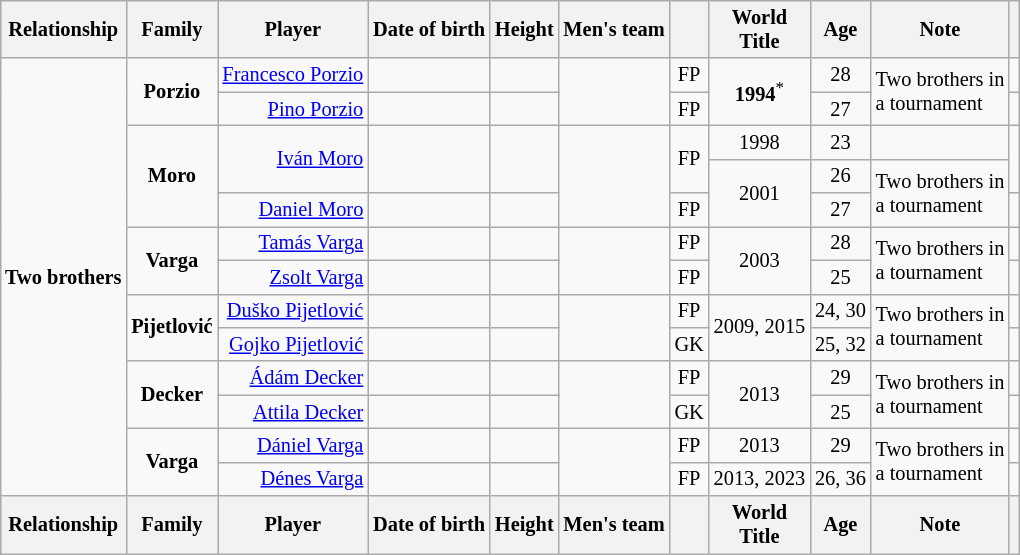<table class="wikitable sortable" style="text-align: center; font-size: 85%; margin-left: 1em;">
<tr>
<th>Relationship</th>
<th>Family</th>
<th>Player</th>
<th>Date of birth</th>
<th>Height</th>
<th>Men's team</th>
<th></th>
<th>World<br>Title</th>
<th>Age</th>
<th>Note</th>
<th></th>
</tr>
<tr>
<td rowspan="13"><strong>Two brothers</strong></td>
<td rowspan="2"><strong>Porzio</strong></td>
<td style="text-align: right;" data-sort-value="Porzio, Francesco"><a href='#'>Francesco Porzio</a></td>
<td style="text-align: right;"></td>
<td style="text-align: left;"></td>
<td rowspan="2" style="text-align: left;"></td>
<td>FP</td>
<td rowspan="2"><strong>1994</strong><sup>*</sup></td>
<td>28</td>
<td rowspan="2" style="text-align: left;">Two brothers in<br>a tournament</td>
<td></td>
</tr>
<tr>
<td style="text-align: right; data-sort-value="Porzio, Pino"><a href='#'>Pino Porzio</a></td>
<td style="text-align: right;"></td>
<td style="text-align: left;"></td>
<td>FP</td>
<td>27</td>
<td></td>
</tr>
<tr>
<td rowspan="3"><strong>Moro</strong></td>
<td rowspan="2" style="text-align: right;" data-sort-value="Moro, Iván"><a href='#'>Iván Moro</a></td>
<td rowspan="2" style="text-align: right;"></td>
<td rowspan="2" style="text-align: left;"></td>
<td rowspan="3" style="text-align: left;"></td>
<td rowspan="2">FP</td>
<td>1998</td>
<td>23</td>
<td style="text-align: left;"></td>
<td rowspan="2"></td>
</tr>
<tr>
<td rowspan="2">2001</td>
<td>26</td>
<td rowspan="2" style="text-align: left;">Two brothers in<br>a tournament</td>
</tr>
<tr>
<td style="text-align: right; data-sort-value="Moro, Daniel"><a href='#'>Daniel Moro</a></td>
<td style="text-align: right;"></td>
<td style="text-align: left;"></td>
<td>FP</td>
<td>27</td>
<td></td>
</tr>
<tr>
<td rowspan="2"><strong>Varga</strong></td>
<td style="text-align: right;" data-sort-value="Varga, Tamás"><a href='#'>Tamás Varga</a></td>
<td style="text-align: right;"></td>
<td style="text-align: left;"></td>
<td rowspan="2" style="text-align: left;"></td>
<td>FP</td>
<td rowspan="2">2003</td>
<td>28</td>
<td rowspan="2" style="text-align: left;">Two brothers in<br>a tournament</td>
<td></td>
</tr>
<tr>
<td style="text-align: right; data-sort-value="Varga, Zsolt"><a href='#'>Zsolt Varga</a></td>
<td style="text-align: right;"></td>
<td style="text-align: left;"></td>
<td>FP</td>
<td>25</td>
<td></td>
</tr>
<tr>
<td rowspan="2"><strong>Pijetlović</strong></td>
<td style="text-align: right;" data-sort-value="Pijetlović, Duško"><a href='#'>Duško Pijetlović</a></td>
<td style="text-align: right;"></td>
<td style="text-align: left;"></td>
<td rowspan="2" style="text-align: left;"></td>
<td>FP</td>
<td rowspan="2">2009, 2015</td>
<td>24, 30</td>
<td rowspan="2" style="text-align: left;">Two brothers in<br>a tournament</td>
<td></td>
</tr>
<tr>
<td style="text-align: right; data-sort-value="Pijetlović, Gojko"><a href='#'>Gojko Pijetlović</a></td>
<td style="text-align: right;"></td>
<td style="text-align: left;"></td>
<td>GK</td>
<td>25, 32</td>
<td></td>
</tr>
<tr>
<td rowspan="2"><strong>Decker</strong></td>
<td style="text-align: right;" data-sort-value="Decker, Ádám"><a href='#'>Ádám Decker</a></td>
<td style="text-align: right;"></td>
<td style="text-align: left;"></td>
<td rowspan="2" style="text-align: left;"></td>
<td>FP</td>
<td rowspan="2">2013</td>
<td>29</td>
<td rowspan="2" style="text-align: left;">Two brothers in<br>a tournament</td>
<td></td>
</tr>
<tr>
<td style="text-align: right; data-sort-value="Decker, Attila"><a href='#'>Attila Decker</a></td>
<td style="text-align: right;"></td>
<td style="text-align: left;"></td>
<td>GK</td>
<td>25</td>
<td></td>
</tr>
<tr>
<td rowspan="2"><strong>Varga</strong></td>
<td style="text-align: right;" data-sort-value="Varga, Dániel"><a href='#'>Dániel Varga</a></td>
<td style="text-align: right;"></td>
<td style="text-align: left;"></td>
<td rowspan="2" style="text-align: left;"></td>
<td>FP</td>
<td>2013</td>
<td>29</td>
<td rowspan="2" style="text-align: left;">Two brothers in<br>a tournament</td>
<td></td>
</tr>
<tr>
<td style="text-align: right; data-sort-value="Varga, Dénes"><a href='#'>Dénes Varga</a></td>
<td style="text-align: right;"></td>
<td style="text-align: left;"></td>
<td>FP</td>
<td>2013, 2023</td>
<td>26, 36</td>
<td></td>
</tr>
<tr>
<th>Relationship</th>
<th>Family</th>
<th>Player</th>
<th>Date of birth</th>
<th>Height</th>
<th>Men's team</th>
<th></th>
<th>World<br>Title</th>
<th>Age</th>
<th>Note</th>
<th></th>
</tr>
</table>
